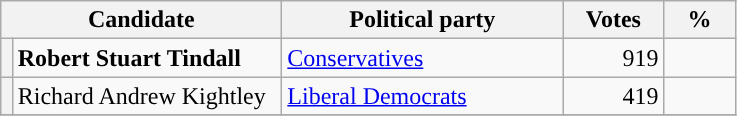<table class="wikitable">
<tr>
<th valign=top colspan="2" style="width: 180px">Candidate</th>
<th valign=top style="width: 180px">Political party</th>
<th valign=top style="width: 60px">Votes</th>
<th valign=top style="width: 40px">%</th>
</tr>
<tr>
<th style="background-color: "></th>
<td><strong>Robert Stuart Tindall</strong></td>
<td><a href='#'>Conservatives</a></td>
<td align="right">919</td>
<td align="right"></td>
</tr>
<tr>
<th style="background-color: "></th>
<td>Richard Andrew Kightley</td>
<td><a href='#'>Liberal Democrats</a></td>
<td align="right">419</td>
<td align="right"></td>
</tr>
<tr>
</tr>
</table>
